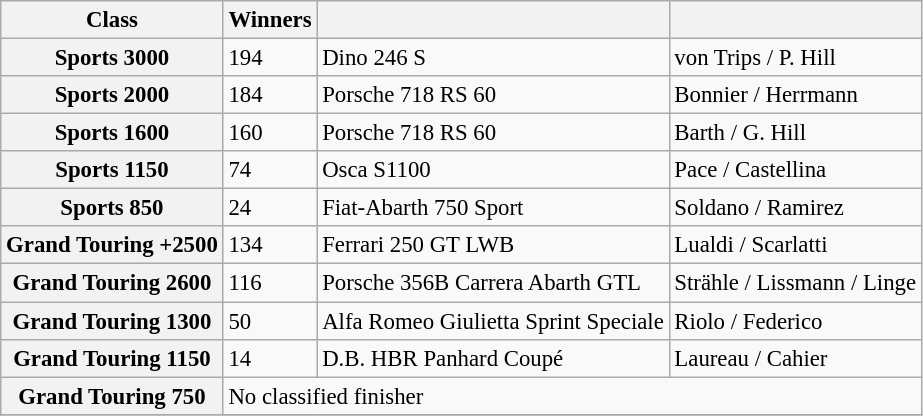<table class="wikitable" style="font-size: 95%">
<tr>
<th>Class</th>
<th>Winners</th>
<th></th>
<th></th>
</tr>
<tr>
<th>Sports 3000</th>
<td>194</td>
<td>Dino 246 S</td>
<td>von Trips / P. Hill</td>
</tr>
<tr>
<th>Sports 2000</th>
<td>184</td>
<td>Porsche 718 RS 60</td>
<td>Bonnier / Herrmann</td>
</tr>
<tr>
<th>Sports 1600</th>
<td>160</td>
<td>Porsche 718 RS 60</td>
<td>Barth / G. Hill</td>
</tr>
<tr>
<th>Sports 1150</th>
<td>74</td>
<td>Osca S1100</td>
<td>Pace / Castellina</td>
</tr>
<tr>
<th>Sports 850</th>
<td>24</td>
<td>Fiat-Abarth 750 Sport</td>
<td>Soldano / Ramirez</td>
</tr>
<tr>
<th>Grand Touring +2500</th>
<td>134</td>
<td>Ferrari 250 GT LWB</td>
<td>Lualdi / Scarlatti</td>
</tr>
<tr>
<th>Grand Touring 2600</th>
<td>116</td>
<td>Porsche 356B Carrera Abarth GTL</td>
<td>Strähle / Lissmann / Linge</td>
</tr>
<tr>
<th>Grand Touring 1300</th>
<td>50</td>
<td>Alfa Romeo Giulietta Sprint Speciale</td>
<td>Riolo / Federico</td>
</tr>
<tr>
<th>Grand Touring 1150</th>
<td>14</td>
<td>D.B. HBR Panhard Coupé</td>
<td>Laureau / Cahier</td>
</tr>
<tr>
<th>Grand Touring 750</th>
<td colspan=3>No classified finisher</td>
</tr>
<tr>
</tr>
</table>
